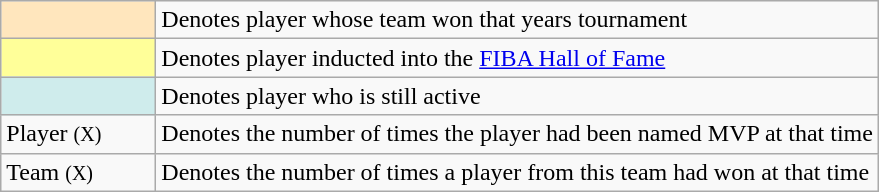<table class="wikitable">
<tr>
<td style="background-color:#FFE6BD; border:1px solid #aaaaaa; width:6em"></td>
<td>Denotes player whose team won that years tournament</td>
</tr>
<tr>
<td style="background-color:#FFFF99; border:1px solid #aaaaaa; width:6em"></td>
<td>Denotes player inducted into the <a href='#'>FIBA Hall of Fame</a></td>
</tr>
<tr>
<td style="background-color:#CFECEC; border:1px solid #aaaaaa; width:6em"></td>
<td>Denotes player who is still active</td>
</tr>
<tr>
<td>Player <small>(X)</small></td>
<td>Denotes the number of times the player had been named MVP at that time</td>
</tr>
<tr>
<td>Team <small>(X)</small></td>
<td>Denotes the number of times a player from this team had won at that time</td>
</tr>
</table>
